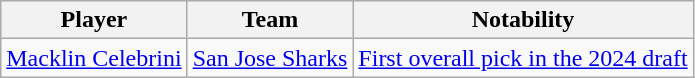<table class="wikitable">
<tr>
<th>Player</th>
<th>Team</th>
<th>Notability</th>
</tr>
<tr>
<td><a href='#'>Macklin Celebrini</a></td>
<td><a href='#'>San Jose Sharks</a></td>
<td><a href='#'>First overall pick in the 2024 draft</a></td>
</tr>
</table>
